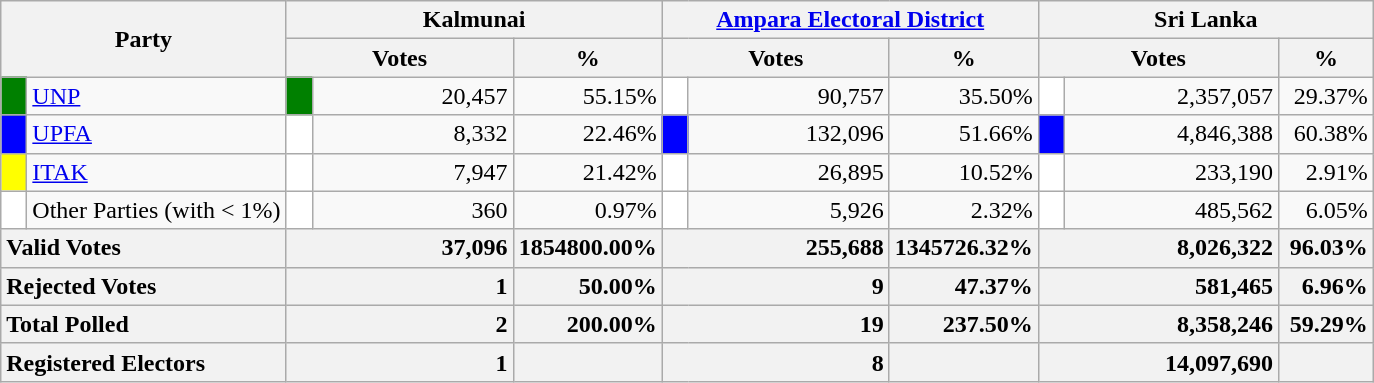<table class="wikitable">
<tr>
<th colspan="2" width="144px"rowspan="2">Party</th>
<th colspan="3" width="216px">Kalmunai</th>
<th colspan="3" width="216px"><a href='#'>Ampara Electoral District</a></th>
<th colspan="3" width="216px">Sri Lanka</th>
</tr>
<tr>
<th colspan="2" width="144px">Votes</th>
<th>%</th>
<th colspan="2" width="144px">Votes</th>
<th>%</th>
<th colspan="2" width="144px">Votes</th>
<th>%</th>
</tr>
<tr>
<td style="background-color:green;" width="10px"></td>
<td style="text-align:left;"><a href='#'>UNP</a></td>
<td style="background-color:green;" width="10px"></td>
<td style="text-align:right;">20,457</td>
<td style="text-align:right;">55.15%</td>
<td style="background-color:white;" width="10px"></td>
<td style="text-align:right;">90,757</td>
<td style="text-align:right;">35.50%</td>
<td style="background-color:white;" width="10px"></td>
<td style="text-align:right;">2,357,057</td>
<td style="text-align:right;">29.37%</td>
</tr>
<tr>
<td style="background-color:blue;" width="10px"></td>
<td style="text-align:left;"><a href='#'>UPFA</a></td>
<td style="background-color:white;" width="10px"></td>
<td style="text-align:right;">8,332</td>
<td style="text-align:right;">22.46%</td>
<td style="background-color:blue;" width="10px"></td>
<td style="text-align:right;">132,096</td>
<td style="text-align:right;">51.66%</td>
<td style="background-color:blue;" width="10px"></td>
<td style="text-align:right;">4,846,388</td>
<td style="text-align:right;">60.38%</td>
</tr>
<tr>
<td style="background-color:yellow;" width="10px"></td>
<td style="text-align:left;"><a href='#'>ITAK</a></td>
<td style="background-color:white;" width="10px"></td>
<td style="text-align:right;">7,947</td>
<td style="text-align:right;">21.42%</td>
<td style="background-color:white;" width="10px"></td>
<td style="text-align:right;">26,895</td>
<td style="text-align:right;">10.52%</td>
<td style="background-color:white;" width="10px"></td>
<td style="text-align:right;">233,190</td>
<td style="text-align:right;">2.91%</td>
</tr>
<tr>
<td style="background-color:white;" width="10px"></td>
<td style="text-align:left;">Other Parties (with < 1%)</td>
<td style="background-color:white;" width="10px"></td>
<td style="text-align:right;">360</td>
<td style="text-align:right;">0.97%</td>
<td style="background-color:white;" width="10px"></td>
<td style="text-align:right;">5,926</td>
<td style="text-align:right;">2.32%</td>
<td style="background-color:white;" width="10px"></td>
<td style="text-align:right;">485,562</td>
<td style="text-align:right;">6.05%</td>
</tr>
<tr>
<th colspan="2" width="144px"style="text-align:left;">Valid Votes</th>
<th style="text-align:right;"colspan="2" width="144px">37,096</th>
<th style="text-align:right;">1854800.00%</th>
<th style="text-align:right;"colspan="2" width="144px">255,688</th>
<th style="text-align:right;">1345726.32%</th>
<th style="text-align:right;"colspan="2" width="144px">8,026,322</th>
<th style="text-align:right;">96.03%</th>
</tr>
<tr>
<th colspan="2" width="144px"style="text-align:left;">Rejected Votes</th>
<th style="text-align:right;"colspan="2" width="144px">1</th>
<th style="text-align:right;">50.00%</th>
<th style="text-align:right;"colspan="2" width="144px">9</th>
<th style="text-align:right;">47.37%</th>
<th style="text-align:right;"colspan="2" width="144px">581,465</th>
<th style="text-align:right;">6.96%</th>
</tr>
<tr>
<th colspan="2" width="144px"style="text-align:left;">Total Polled</th>
<th style="text-align:right;"colspan="2" width="144px">2</th>
<th style="text-align:right;">200.00%</th>
<th style="text-align:right;"colspan="2" width="144px">19</th>
<th style="text-align:right;">237.50%</th>
<th style="text-align:right;"colspan="2" width="144px">8,358,246</th>
<th style="text-align:right;">59.29%</th>
</tr>
<tr>
<th colspan="2" width="144px"style="text-align:left;">Registered Electors</th>
<th style="text-align:right;"colspan="2" width="144px">1</th>
<th></th>
<th style="text-align:right;"colspan="2" width="144px">8</th>
<th></th>
<th style="text-align:right;"colspan="2" width="144px">14,097,690</th>
<th></th>
</tr>
</table>
